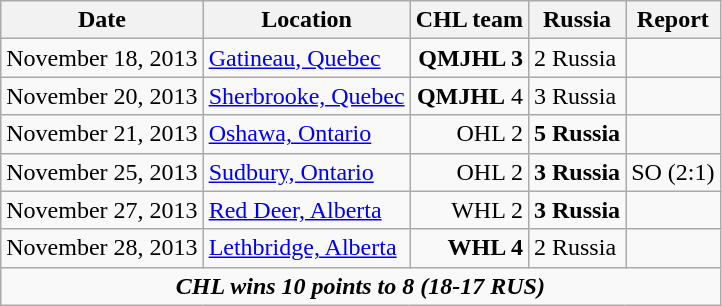<table class="wikitable">
<tr>
<th>Date</th>
<th>Location</th>
<th>CHL team</th>
<th>Russia</th>
<th>Report</th>
</tr>
<tr>
<td>November 18, 2013</td>
<td><a href='#'>Gatineau, Quebec</a></td>
<td align="right"><strong>QMJHL 3</strong></td>
<td>2 Russia</td>
<td></td>
</tr>
<tr>
<td>November 20, 2013</td>
<td><a href='#'>Sherbrooke, Quebec</a></td>
<td align="right"><strong>QMJHL</strong> 4</td>
<td>3 Russia</td>
<td></td>
</tr>
<tr>
<td>November 21, 2013</td>
<td><a href='#'>Oshawa, Ontario</a></td>
<td align="right">OHL 2</td>
<td><strong>5 Russia</strong></td>
<td></td>
</tr>
<tr>
<td>November 25, 2013</td>
<td><a href='#'>Sudbury, Ontario</a></td>
<td align="right">OHL 2</td>
<td><strong>3 Russia</strong></td>
<td> SO (2:1)</td>
</tr>
<tr>
<td>November 27, 2013</td>
<td><a href='#'>Red Deer, Alberta</a></td>
<td align="right">WHL 2</td>
<td><strong>3 Russia</strong></td>
<td></td>
</tr>
<tr>
<td>November 28, 2013</td>
<td><a href='#'>Lethbridge, Alberta</a></td>
<td align="right"><strong>WHL 4</strong></td>
<td>2 Russia</td>
<td></td>
</tr>
<tr align="center">
<td colspan="5"><strong><em>CHL wins 10 points to 8 (18-17 RUS)</em></strong></td>
</tr>
</table>
